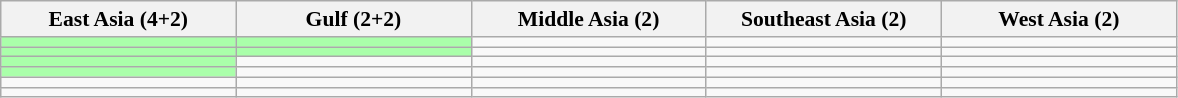<table class=wikitable style="font-size:90%;">
<tr>
<th width=150>East Asia (4+2)</th>
<th width=150>Gulf (2+2)</th>
<th width=150>Middle Asia (2)</th>
<th width=150>Southeast Asia (2)</th>
<th width=150>West Asia (2)</th>
</tr>
<tr>
<td bgcolor="#aaffaa"></td>
<td bgcolor="#aaffaa"></td>
<td></td>
<td></td>
<td></td>
</tr>
<tr>
<td bgcolor="#aaffaa"></td>
<td bgcolor="#aaffaa"></td>
<td></td>
<td></td>
<td></td>
</tr>
<tr>
<td bgcolor="#aaffaa"></td>
<td></td>
<td></td>
<td></td>
<td></td>
</tr>
<tr>
<td bgcolor="#aaffaa"></td>
<td></td>
<td></td>
<td></td>
<td></td>
</tr>
<tr>
<td></td>
<td></td>
<td></td>
<td></td>
<td></td>
</tr>
<tr>
<td></td>
<td></td>
<td></td>
<td></td>
<td></td>
</tr>
</table>
